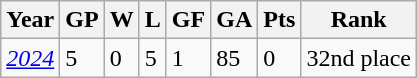<table class="wikitable">
<tr>
<th>Year</th>
<th>GP</th>
<th>W</th>
<th>L</th>
<th>GF</th>
<th>GA</th>
<th>Pts</th>
<th>Rank</th>
</tr>
<tr>
<td><em><a href='#'>2024</a></em></td>
<td>5</td>
<td>0</td>
<td>5</td>
<td>1</td>
<td>85</td>
<td>0</td>
<td>32nd place</td>
</tr>
</table>
